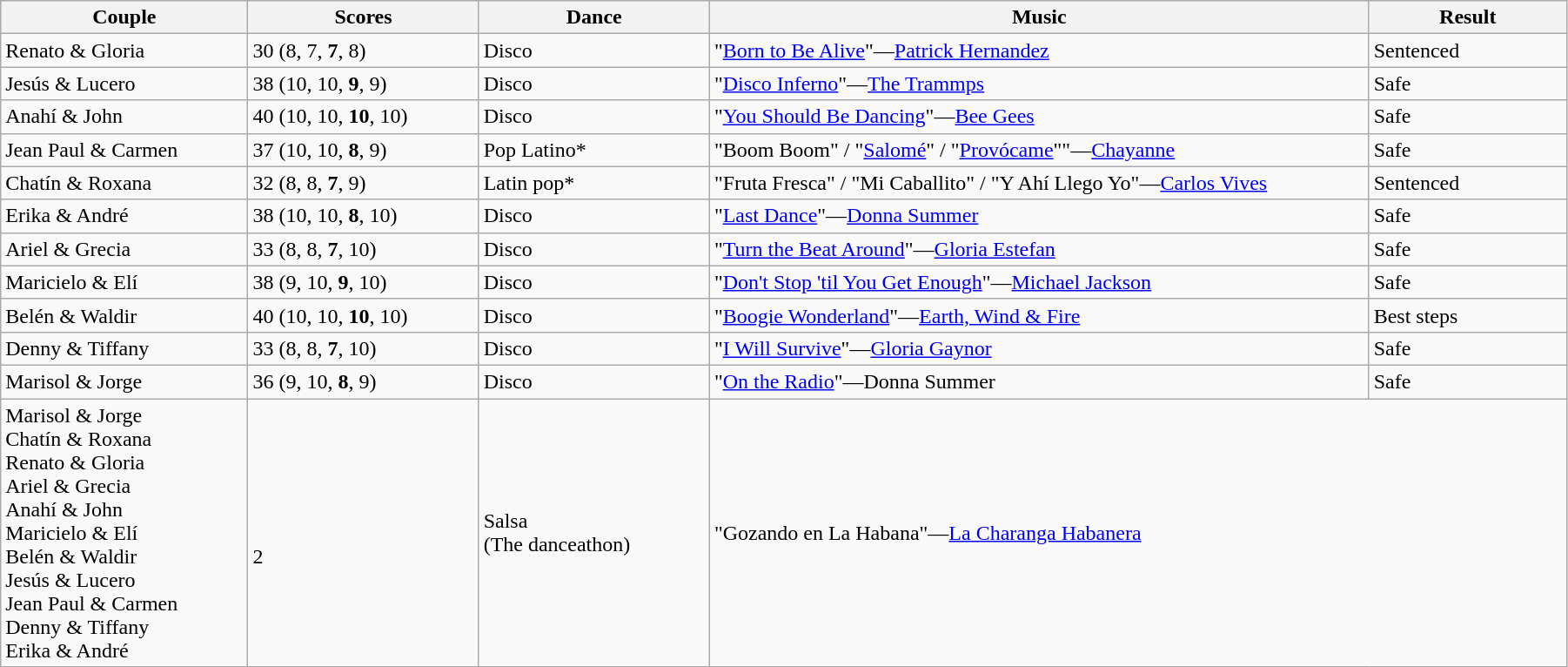<table class="wikitable sortable" style="width:95%; white-space:nowrap;">
<tr>
<th style="width:15%;">Couple</th>
<th style="width:14%;">Scores</th>
<th style="width:14%;">Dance</th>
<th style="width:40%;">Music</th>
<th style="width:12%;">Result</th>
</tr>
<tr>
<td>Renato & Gloria</td>
<td>30 (8, 7, <strong>7</strong>, 8)</td>
<td>Disco</td>
<td>"<a href='#'>Born to Be Alive</a>"—<a href='#'>Patrick Hernandez</a></td>
<td>Sentenced</td>
</tr>
<tr>
<td>Jesús & Lucero</td>
<td>38 (10, 10, <strong>9</strong>, 9)</td>
<td>Disco</td>
<td>"<a href='#'>Disco Inferno</a>"—<a href='#'>The Trammps</a></td>
<td>Safe</td>
</tr>
<tr>
<td>Anahí & John</td>
<td>40 (10, 10, <strong>10</strong>, 10)</td>
<td>Disco</td>
<td>"<a href='#'>You Should Be Dancing</a>"—<a href='#'>Bee Gees</a></td>
<td>Safe</td>
</tr>
<tr>
<td>Jean Paul & Carmen</td>
<td>37 (10, 10, <strong>8</strong>, 9)</td>
<td>Pop Latino*</td>
<td>"Boom Boom" / "<a href='#'>Salomé</a>" / "<a href='#'>Provócame</a>""—<a href='#'>Chayanne</a></td>
<td>Safe</td>
</tr>
<tr>
<td>Chatín & Roxana</td>
<td>32 (8, 8, <strong>7</strong>, 9)</td>
<td>Latin pop*</td>
<td>"Fruta Fresca" / "Mi Caballito" / "Y Ahí Llego Yo"—<a href='#'>Carlos Vives</a></td>
<td>Sentenced</td>
</tr>
<tr>
<td>Erika & André</td>
<td>38 (10, 10, <strong>8</strong>, 10)</td>
<td>Disco</td>
<td>"<a href='#'>Last Dance</a>"—<a href='#'>Donna Summer</a></td>
<td>Safe</td>
</tr>
<tr>
<td>Ariel & Grecia</td>
<td>33 (8, 8, <strong>7</strong>, 10)</td>
<td>Disco</td>
<td>"<a href='#'>Turn the Beat Around</a>"—<a href='#'>Gloria Estefan</a></td>
<td>Safe</td>
</tr>
<tr>
<td>Maricielo & Elí</td>
<td>38 (9, 10, <strong>9</strong>, 10)</td>
<td>Disco</td>
<td>"<a href='#'>Don't Stop 'til You Get Enough</a>"—<a href='#'>Michael Jackson</a></td>
<td>Safe</td>
</tr>
<tr>
<td>Belén & Waldir</td>
<td>40 (10, 10, <strong>10</strong>, 10)</td>
<td>Disco</td>
<td>"<a href='#'>Boogie Wonderland</a>"—<a href='#'>Earth, Wind & Fire</a></td>
<td>Best steps</td>
</tr>
<tr>
<td>Denny & Tiffany</td>
<td>33 (8, 8, <strong>7</strong>, 10)</td>
<td>Disco</td>
<td>"<a href='#'>I Will Survive</a>"—<a href='#'>Gloria Gaynor</a></td>
<td>Safe</td>
</tr>
<tr>
<td>Marisol & Jorge</td>
<td>36 (9, 10, <strong>8</strong>, 9)</td>
<td>Disco</td>
<td>"<a href='#'>On the Radio</a>"—Donna Summer</td>
<td>Safe</td>
</tr>
<tr>
<td>Marisol & Jorge<br>Chatín & Roxana<br>Renato & Gloria<br>Ariel & Grecia<br>Anahí & John<br>Maricielo & Elí<br>Belén & Waldir<br>Jesús & Lucero<br>Jean Paul & Carmen<br>Denny & Tiffany<br>Erika & André</td>
<td valign="top"><br><br><br><br><br><br>2</td>
<td>Salsa<br>(The danceathon)</td>
<td colspan=2>"Gozando en La Habana"—<a href='#'>La Charanga Habanera</a></td>
</tr>
</table>
